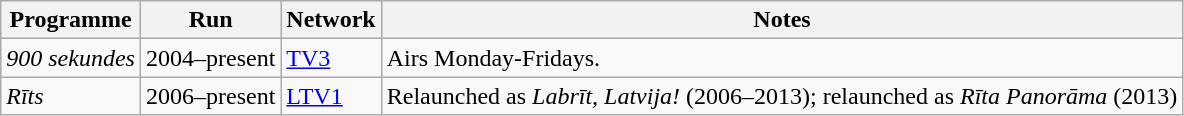<table class="wikitable">
<tr>
<th>Programme</th>
<th>Run</th>
<th>Network</th>
<th>Notes</th>
</tr>
<tr>
<td><em>900 sekundes</em></td>
<td>2004–present</td>
<td><a href='#'>TV3</a></td>
<td>Airs Monday-Fridays.</td>
</tr>
<tr>
<td><em>Rīts</em></td>
<td>2006–present</td>
<td><a href='#'>LTV1</a></td>
<td>Relaunched as <em>Labrīt, Latvija!</em> (2006–2013); relaunched as <em>Rīta Panorāma</em> (2013)</td>
</tr>
</table>
